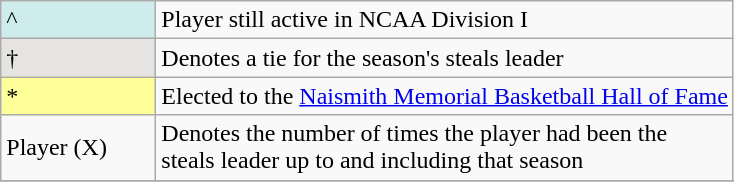<table class="wikitable">
<tr>
<td style="background-color:#CFECEC; width:6em">^</td>
<td>Player still active in NCAA Division I</td>
</tr>
<tr>
<td style="background-color:#E5E4E2; width:6em">†</td>
<td>Denotes a tie for the season's steals leader</td>
</tr>
<tr>
<td style="background-color:#FFFF99; width:6em">*</td>
<td>Elected to the <a href='#'>Naismith Memorial Basketball Hall of Fame</a></td>
</tr>
<tr>
<td>Player (X)</td>
<td>Denotes the number of times the player had been the<br>steals leader up to and including that season</td>
</tr>
<tr>
</tr>
</table>
